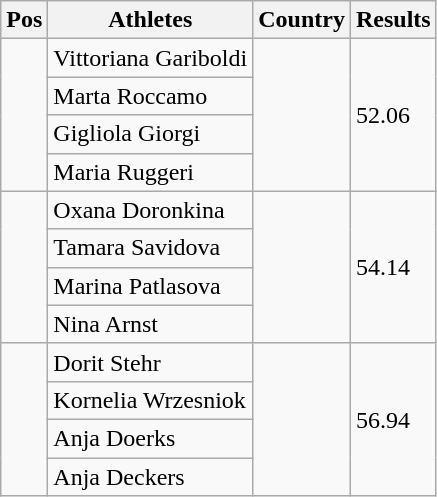<table class="wikitable">
<tr>
<th>Pos</th>
<th>Athletes</th>
<th>Country</th>
<th>Results</th>
</tr>
<tr>
<td rowspan="4"></td>
<td>Vittoriana Gariboldi</td>
<td rowspan="4"></td>
<td rowspan="4">52.06</td>
</tr>
<tr>
<td>Marta Roccamo</td>
</tr>
<tr>
<td>Gigliola Giorgi</td>
</tr>
<tr>
<td>Maria Ruggeri</td>
</tr>
<tr>
<td rowspan="4"></td>
<td>Oxana Doronkina</td>
<td rowspan="4"></td>
<td rowspan="4">54.14</td>
</tr>
<tr>
<td>Tamara Savidova</td>
</tr>
<tr>
<td>Marina Patlasova</td>
</tr>
<tr>
<td>Nina Arnst</td>
</tr>
<tr>
<td rowspan="4"></td>
<td>Dorit Stehr</td>
<td rowspan="4"></td>
<td rowspan="4">56.94</td>
</tr>
<tr>
<td>Kornelia Wrzesniok</td>
</tr>
<tr>
<td>Anja Doerks</td>
</tr>
<tr>
<td>Anja Deckers</td>
</tr>
</table>
